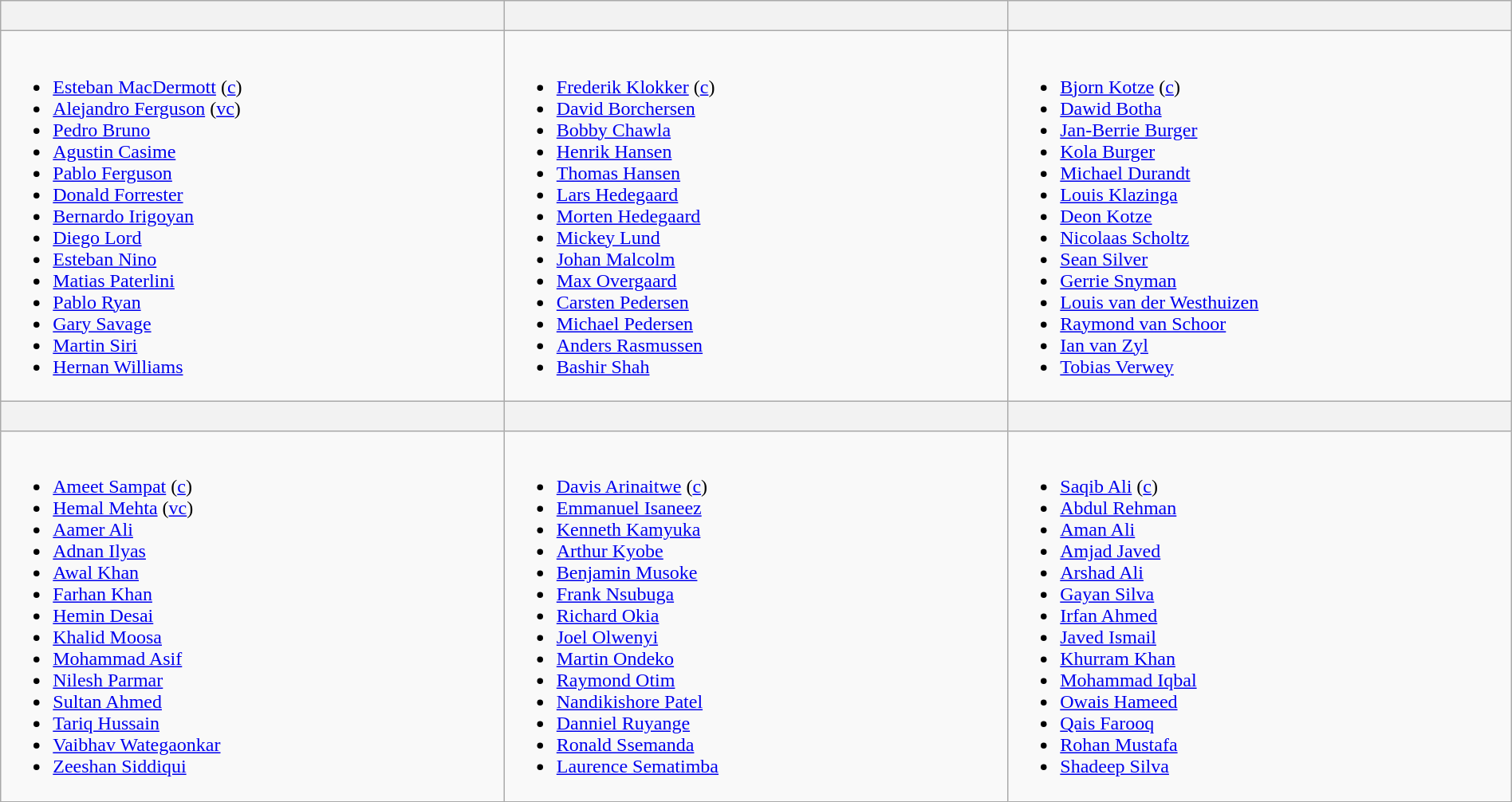<table class="wikitable" width="100%">
<tr>
<th width=33%><br><small></small></th>
<th width=33%><br><small></small></th>
<th width=33%><br><small></small></th>
</tr>
<tr>
<td valign=top><br><ul><li><a href='#'>Esteban MacDermott</a> (<a href='#'>c</a>)</li><li><a href='#'>Alejandro Ferguson</a> (<a href='#'>vc</a>)</li><li><a href='#'>Pedro Bruno</a></li><li><a href='#'>Agustin Casime</a></li><li><a href='#'>Pablo Ferguson</a></li><li><a href='#'>Donald Forrester</a></li><li><a href='#'>Bernardo Irigoyan</a></li><li><a href='#'>Diego Lord</a></li><li><a href='#'>Esteban Nino</a></li><li><a href='#'>Matias Paterlini</a></li><li><a href='#'>Pablo Ryan</a></li><li><a href='#'>Gary Savage</a></li><li><a href='#'>Martin Siri</a></li><li><a href='#'>Hernan Williams</a></li></ul></td>
<td valign=top><br><ul><li><a href='#'>Frederik Klokker</a> (<a href='#'>c</a>)</li><li><a href='#'>David Borchersen</a></li><li><a href='#'>Bobby Chawla</a></li><li><a href='#'>Henrik Hansen</a></li><li><a href='#'>Thomas Hansen</a></li><li><a href='#'>Lars Hedegaard</a></li><li><a href='#'>Morten Hedegaard</a></li><li><a href='#'>Mickey Lund</a></li><li><a href='#'>Johan Malcolm</a></li><li><a href='#'>Max Overgaard</a></li><li><a href='#'>Carsten Pedersen</a></li><li><a href='#'>Michael Pedersen</a></li><li><a href='#'>Anders Rasmussen</a></li><li><a href='#'>Bashir Shah</a></li></ul></td>
<td valign=top><br><ul><li><a href='#'>Bjorn Kotze</a> (<a href='#'>c</a>)</li><li><a href='#'>Dawid Botha</a></li><li><a href='#'>Jan-Berrie Burger</a></li><li><a href='#'>Kola Burger</a></li><li><a href='#'>Michael Durandt</a></li><li><a href='#'>Louis Klazinga</a></li><li><a href='#'>Deon Kotze</a></li><li><a href='#'>Nicolaas Scholtz</a></li><li><a href='#'>Sean Silver</a></li><li><a href='#'>Gerrie Snyman</a></li><li><a href='#'>Louis van der Westhuizen</a></li><li><a href='#'>Raymond van Schoor</a></li><li><a href='#'>Ian van Zyl</a></li><li><a href='#'>Tobias Verwey</a></li></ul></td>
</tr>
<tr>
<th width=33%><br><small></small></th>
<th width=33%><br><small></small></th>
<th width=33%><br><small></small></th>
</tr>
<tr>
<td valign=top><br><ul><li><a href='#'>Ameet Sampat</a> (<a href='#'>c</a>)</li><li><a href='#'>Hemal Mehta</a> (<a href='#'>vc</a>)</li><li><a href='#'>Aamer Ali</a></li><li><a href='#'>Adnan Ilyas</a></li><li><a href='#'>Awal Khan</a></li><li><a href='#'>Farhan Khan</a></li><li><a href='#'>Hemin Desai</a></li><li><a href='#'>Khalid Moosa</a></li><li><a href='#'>Mohammad Asif</a></li><li><a href='#'>Nilesh Parmar</a></li><li><a href='#'>Sultan Ahmed</a></li><li><a href='#'>Tariq Hussain</a></li><li><a href='#'>Vaibhav Wategaonkar</a></li><li><a href='#'>Zeeshan Siddiqui</a></li></ul></td>
<td valign=top><br><ul><li><a href='#'>Davis Arinaitwe</a> (<a href='#'>c</a>)</li><li><a href='#'>Emmanuel Isaneez</a></li><li><a href='#'>Kenneth Kamyuka</a></li><li><a href='#'>Arthur Kyobe</a></li><li><a href='#'>Benjamin Musoke</a></li><li><a href='#'>Frank Nsubuga</a></li><li><a href='#'>Richard Okia</a></li><li><a href='#'>Joel Olwenyi</a></li><li><a href='#'>Martin Ondeko</a></li><li><a href='#'>Raymond Otim</a></li><li><a href='#'>Nandikishore Patel</a></li><li><a href='#'>Danniel Ruyange</a></li><li><a href='#'>Ronald Ssemanda</a></li><li><a href='#'>Laurence Sematimba</a></li></ul></td>
<td valign=top><br><ul><li><a href='#'>Saqib Ali</a> (<a href='#'>c</a>)</li><li><a href='#'>Abdul Rehman</a></li><li><a href='#'>Aman Ali</a></li><li><a href='#'>Amjad Javed</a></li><li><a href='#'>Arshad Ali</a></li><li><a href='#'>Gayan Silva</a></li><li><a href='#'>Irfan Ahmed</a></li><li><a href='#'>Javed Ismail</a></li><li><a href='#'>Khurram Khan</a></li><li><a href='#'>Mohammad Iqbal</a></li><li><a href='#'>Owais Hameed</a></li><li><a href='#'>Qais Farooq</a></li><li><a href='#'>Rohan Mustafa</a></li><li><a href='#'>Shadeep Silva</a></li></ul></td>
</tr>
</table>
